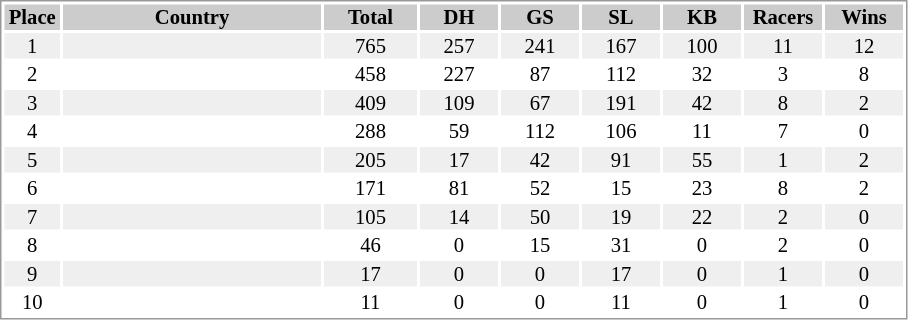<table border="0" style="border: 1px solid #999; background-color:#FFFFFF; text-align:center; font-size:86%; line-height:15px;">
<tr align="center" bgcolor="#CCCCCC">
<th width=35>Place</th>
<th width=170>Country</th>
<th width=60>Total</th>
<th width=50>DH</th>
<th width=50>GS</th>
<th width=50>SL</th>
<th width=50>KB</th>
<th width=50>Racers</th>
<th width=50>Wins</th>
</tr>
<tr bgcolor="#EFEFEF">
<td>1</td>
<td align="left"></td>
<td>765</td>
<td>257</td>
<td>241</td>
<td>167</td>
<td>100</td>
<td>11</td>
<td>12</td>
</tr>
<tr>
<td>2</td>
<td align="left"></td>
<td>458</td>
<td>227</td>
<td>87</td>
<td>112</td>
<td>32</td>
<td>3</td>
<td>8</td>
</tr>
<tr bgcolor="#EFEFEF">
<td>3</td>
<td align="left"></td>
<td>409</td>
<td>109</td>
<td>67</td>
<td>191</td>
<td>42</td>
<td>8</td>
<td>2</td>
</tr>
<tr>
<td>4</td>
<td align="left"></td>
<td>288</td>
<td>59</td>
<td>112</td>
<td>106</td>
<td>11</td>
<td>7</td>
<td>0</td>
</tr>
<tr bgcolor="#EFEFEF">
<td>5</td>
<td align="left"></td>
<td>205</td>
<td>17</td>
<td>42</td>
<td>91</td>
<td>55</td>
<td>1</td>
<td>2</td>
</tr>
<tr>
<td>6</td>
<td align="left"></td>
<td>171</td>
<td>81</td>
<td>52</td>
<td>15</td>
<td>23</td>
<td>8</td>
<td>2</td>
</tr>
<tr bgcolor="#EFEFEF">
<td>7</td>
<td align="left"></td>
<td>105</td>
<td>14</td>
<td>50</td>
<td>19</td>
<td>22</td>
<td>2</td>
<td>0</td>
</tr>
<tr>
<td>8</td>
<td align="left"></td>
<td>46</td>
<td>0</td>
<td>15</td>
<td>31</td>
<td>0</td>
<td>2</td>
<td>0</td>
</tr>
<tr bgcolor="#EFEFEF">
<td>9</td>
<td align="left"></td>
<td>17</td>
<td>0</td>
<td>0</td>
<td>17</td>
<td>0</td>
<td>1</td>
<td>0</td>
</tr>
<tr>
<td>10</td>
<td align="left"></td>
<td>11</td>
<td>0</td>
<td>0</td>
<td>11</td>
<td>0</td>
<td>1</td>
<td>0</td>
</tr>
</table>
